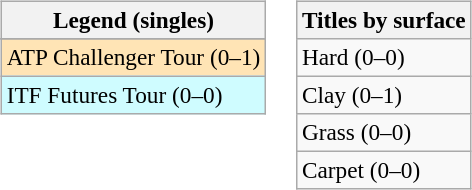<table>
<tr valign=top>
<td><br><table class=wikitable style=font-size:97%>
<tr>
<th>Legend (singles)</th>
</tr>
<tr bgcolor=e5d1cb>
</tr>
<tr bgcolor=moccasin>
<td>ATP Challenger Tour (0–1)</td>
</tr>
<tr bgcolor=cffcff>
<td>ITF Futures Tour (0–0)</td>
</tr>
</table>
</td>
<td><br><table class=wikitable style=font-size:97%>
<tr>
<th>Titles by surface</th>
</tr>
<tr>
<td>Hard (0–0)</td>
</tr>
<tr>
<td>Clay (0–1)</td>
</tr>
<tr>
<td>Grass (0–0)</td>
</tr>
<tr>
<td>Carpet (0–0)</td>
</tr>
</table>
</td>
</tr>
</table>
